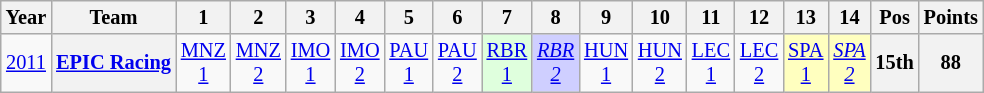<table class="wikitable" style="text-align:center; font-size:85%">
<tr>
<th>Year</th>
<th>Team</th>
<th>1</th>
<th>2</th>
<th>3</th>
<th>4</th>
<th>5</th>
<th>6</th>
<th>7</th>
<th>8</th>
<th>9</th>
<th>10</th>
<th>11</th>
<th>12</th>
<th>13</th>
<th>14</th>
<th>Pos</th>
<th>Points</th>
</tr>
<tr>
<td><a href='#'>2011</a></td>
<th nowrap><a href='#'>EPIC Racing</a></th>
<td style="background:#;"><a href='#'>MNZ<br>1</a><br></td>
<td style="background:#;"><a href='#'>MNZ<br>2</a><br></td>
<td style="background:#;"><a href='#'>IMO<br>1</a><br></td>
<td style="background:#;"><a href='#'>IMO<br>2</a><br></td>
<td style="background:#;"><a href='#'>PAU<br>1</a><br></td>
<td style="background:#;"><a href='#'>PAU<br>2</a><br></td>
<td style="background:#DFFFDD;"><a href='#'>RBR<br>1</a><br></td>
<td style="background:#CFCFFF;"><em><a href='#'>RBR<br>2</a></em><br></td>
<td style="background:#;"><a href='#'>HUN<br>1</a><br></td>
<td style="background:#;"><a href='#'>HUN<br>2</a><br></td>
<td style="background:#;"><a href='#'>LEC<br>1</a><br></td>
<td style="background:#;"><a href='#'>LEC<br>2</a><br></td>
<td style="background:#FFFFBF;"><a href='#'>SPA<br>1</a><br></td>
<td style="background:#FFFFBF;"><em><a href='#'>SPA<br>2</a></em><br></td>
<th>15th</th>
<th>88</th>
</tr>
</table>
